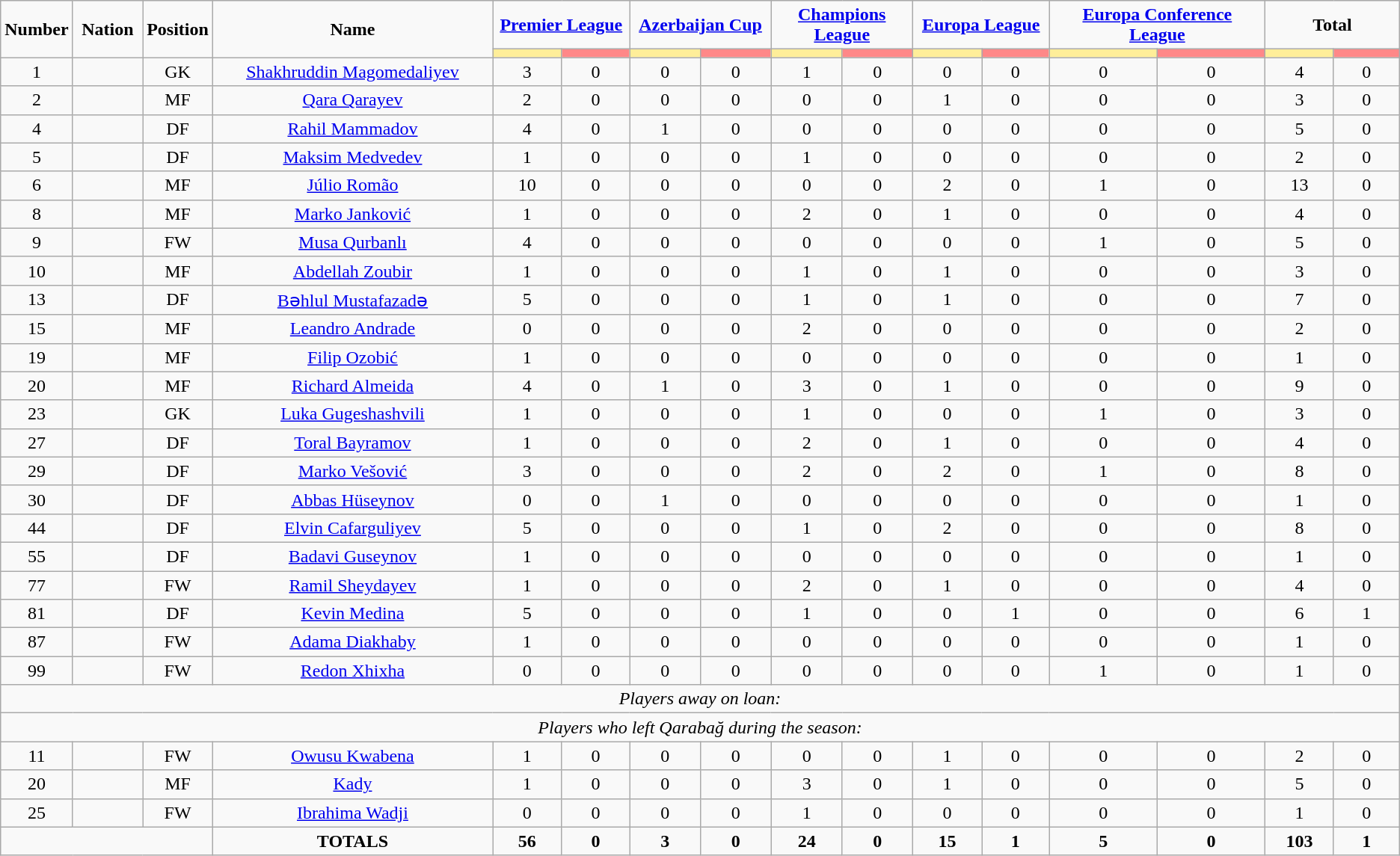<table class="wikitable" style="text-align:center;">
<tr>
<td rowspan="2"  style="width:5%; text-align:center;"><strong>Number</strong></td>
<td rowspan="2"  style="width:5%; text-align:center;"><strong>Nation</strong></td>
<td rowspan="2"  style="width:5%; text-align:center;"><strong>Position</strong></td>
<td rowspan="2"  style="width:20%; text-align:center;"><strong>Name</strong></td>
<td colspan="2" style="text-align:center;"><strong><a href='#'>Premier League</a></strong></td>
<td colspan="2" style="text-align:center;"><strong><a href='#'>Azerbaijan Cup</a></strong></td>
<td colspan="2" style="text-align:center;"><strong><a href='#'>Champions League</a></strong></td>
<td colspan="2" style="text-align:center;"><strong><a href='#'>Europa League</a></strong></td>
<td colspan="2" style="text-align:center;"><strong><a href='#'>Europa Conference League</a></strong></td>
<td colspan="2" style="text-align:center;"><strong>Total</strong></td>
</tr>
<tr>
<th style="width:60px; background:#fe9;"></th>
<th style="width:60px; background:#ff8888;"></th>
<th style="width:60px; background:#fe9;"></th>
<th style="width:60px; background:#ff8888;"></th>
<th style="width:60px; background:#fe9;"></th>
<th style="width:60px; background:#ff8888;"></th>
<th style="width:60px; background:#fe9;"></th>
<th style="width:60px; background:#ff8888;"></th>
<th style="width:100px; background:#fe9;"></th>
<th style="width:100px; background:#ff8888;"></th>
<th style="width:60px; background:#fe9;"></th>
<th style="width:60px; background:#ff8888;"></th>
</tr>
<tr>
<td>1</td>
<td></td>
<td>GK</td>
<td><a href='#'>Shakhruddin Magomedaliyev</a></td>
<td>3</td>
<td>0</td>
<td>0</td>
<td>0</td>
<td>1</td>
<td>0</td>
<td>0</td>
<td>0</td>
<td>0</td>
<td>0</td>
<td>4</td>
<td>0</td>
</tr>
<tr>
<td>2</td>
<td></td>
<td>MF</td>
<td><a href='#'>Qara Qarayev</a></td>
<td>2</td>
<td>0</td>
<td>0</td>
<td>0</td>
<td>0</td>
<td>0</td>
<td>1</td>
<td>0</td>
<td>0</td>
<td>0</td>
<td>3</td>
<td>0</td>
</tr>
<tr>
<td>4</td>
<td></td>
<td>DF</td>
<td><a href='#'>Rahil Mammadov</a></td>
<td>4</td>
<td>0</td>
<td>1</td>
<td>0</td>
<td>0</td>
<td>0</td>
<td>0</td>
<td>0</td>
<td>0</td>
<td>0</td>
<td>5</td>
<td>0</td>
</tr>
<tr>
<td>5</td>
<td></td>
<td>DF</td>
<td><a href='#'>Maksim Medvedev</a></td>
<td>1</td>
<td>0</td>
<td>0</td>
<td>0</td>
<td>1</td>
<td>0</td>
<td>0</td>
<td>0</td>
<td>0</td>
<td>0</td>
<td>2</td>
<td>0</td>
</tr>
<tr>
<td>6</td>
<td></td>
<td>MF</td>
<td><a href='#'>Júlio Romão</a></td>
<td>10</td>
<td>0</td>
<td>0</td>
<td>0</td>
<td>0</td>
<td>0</td>
<td>2</td>
<td>0</td>
<td>1</td>
<td>0</td>
<td>13</td>
<td>0</td>
</tr>
<tr>
<td>8</td>
<td></td>
<td>MF</td>
<td><a href='#'>Marko Janković</a></td>
<td>1</td>
<td>0</td>
<td>0</td>
<td>0</td>
<td>2</td>
<td>0</td>
<td>1</td>
<td>0</td>
<td>0</td>
<td>0</td>
<td>4</td>
<td>0</td>
</tr>
<tr>
<td>9</td>
<td></td>
<td>FW</td>
<td><a href='#'>Musa Qurbanlı</a></td>
<td>4</td>
<td>0</td>
<td>0</td>
<td>0</td>
<td>0</td>
<td>0</td>
<td>0</td>
<td>0</td>
<td>1</td>
<td>0</td>
<td>5</td>
<td>0</td>
</tr>
<tr>
<td>10</td>
<td></td>
<td>MF</td>
<td><a href='#'>Abdellah Zoubir</a></td>
<td>1</td>
<td>0</td>
<td>0</td>
<td>0</td>
<td>1</td>
<td>0</td>
<td>1</td>
<td>0</td>
<td>0</td>
<td>0</td>
<td>3</td>
<td>0</td>
</tr>
<tr>
<td>13</td>
<td></td>
<td>DF</td>
<td><a href='#'>Bəhlul Mustafazadə</a></td>
<td>5</td>
<td>0</td>
<td>0</td>
<td>0</td>
<td>1</td>
<td>0</td>
<td>1</td>
<td>0</td>
<td>0</td>
<td>0</td>
<td>7</td>
<td>0</td>
</tr>
<tr>
<td>15</td>
<td></td>
<td>MF</td>
<td><a href='#'>Leandro Andrade</a></td>
<td>0</td>
<td>0</td>
<td>0</td>
<td>0</td>
<td>2</td>
<td>0</td>
<td>0</td>
<td>0</td>
<td>0</td>
<td>0</td>
<td>2</td>
<td>0</td>
</tr>
<tr>
<td>19</td>
<td></td>
<td>MF</td>
<td><a href='#'>Filip Ozobić</a></td>
<td>1</td>
<td>0</td>
<td>0</td>
<td>0</td>
<td>0</td>
<td>0</td>
<td>0</td>
<td>0</td>
<td>0</td>
<td>0</td>
<td>1</td>
<td>0</td>
</tr>
<tr>
<td>20</td>
<td></td>
<td>MF</td>
<td><a href='#'>Richard Almeida</a></td>
<td>4</td>
<td>0</td>
<td>1</td>
<td>0</td>
<td>3</td>
<td>0</td>
<td>1</td>
<td>0</td>
<td>0</td>
<td>0</td>
<td>9</td>
<td>0</td>
</tr>
<tr>
<td>23</td>
<td></td>
<td>GK</td>
<td><a href='#'>Luka Gugeshashvili</a></td>
<td>1</td>
<td>0</td>
<td>0</td>
<td>0</td>
<td>1</td>
<td>0</td>
<td>0</td>
<td>0</td>
<td>1</td>
<td>0</td>
<td>3</td>
<td>0</td>
</tr>
<tr>
<td>27</td>
<td></td>
<td>DF</td>
<td><a href='#'>Toral Bayramov</a></td>
<td>1</td>
<td>0</td>
<td>0</td>
<td>0</td>
<td>2</td>
<td>0</td>
<td>1</td>
<td>0</td>
<td>0</td>
<td>0</td>
<td>4</td>
<td>0</td>
</tr>
<tr>
<td>29</td>
<td></td>
<td>DF</td>
<td><a href='#'>Marko Vešović</a></td>
<td>3</td>
<td>0</td>
<td>0</td>
<td>0</td>
<td>2</td>
<td>0</td>
<td>2</td>
<td>0</td>
<td>1</td>
<td>0</td>
<td>8</td>
<td>0</td>
</tr>
<tr>
<td>30</td>
<td></td>
<td>DF</td>
<td><a href='#'>Abbas Hüseynov</a></td>
<td>0</td>
<td>0</td>
<td>1</td>
<td>0</td>
<td>0</td>
<td>0</td>
<td>0</td>
<td>0</td>
<td>0</td>
<td>0</td>
<td>1</td>
<td>0</td>
</tr>
<tr>
<td>44</td>
<td></td>
<td>DF</td>
<td><a href='#'>Elvin Cafarguliyev</a></td>
<td>5</td>
<td>0</td>
<td>0</td>
<td>0</td>
<td>1</td>
<td>0</td>
<td>2</td>
<td>0</td>
<td>0</td>
<td>0</td>
<td>8</td>
<td>0</td>
</tr>
<tr>
<td>55</td>
<td></td>
<td>DF</td>
<td><a href='#'>Badavi Guseynov</a></td>
<td>1</td>
<td>0</td>
<td>0</td>
<td>0</td>
<td>0</td>
<td>0</td>
<td>0</td>
<td>0</td>
<td>0</td>
<td>0</td>
<td>1</td>
<td>0</td>
</tr>
<tr>
<td>77</td>
<td></td>
<td>FW</td>
<td><a href='#'>Ramil Sheydayev</a></td>
<td>1</td>
<td>0</td>
<td>0</td>
<td>0</td>
<td>2</td>
<td>0</td>
<td>1</td>
<td>0</td>
<td>0</td>
<td>0</td>
<td>4</td>
<td>0</td>
</tr>
<tr>
<td>81</td>
<td></td>
<td>DF</td>
<td><a href='#'>Kevin Medina</a></td>
<td>5</td>
<td>0</td>
<td>0</td>
<td>0</td>
<td>1</td>
<td>0</td>
<td>0</td>
<td>1</td>
<td>0</td>
<td>0</td>
<td>6</td>
<td>1</td>
</tr>
<tr>
<td>87</td>
<td></td>
<td>FW</td>
<td><a href='#'>Adama Diakhaby</a></td>
<td>1</td>
<td>0</td>
<td>0</td>
<td>0</td>
<td>0</td>
<td>0</td>
<td>0</td>
<td>0</td>
<td>0</td>
<td>0</td>
<td>1</td>
<td>0</td>
</tr>
<tr>
<td>99</td>
<td></td>
<td>FW</td>
<td><a href='#'>Redon Xhixha</a></td>
<td>0</td>
<td>0</td>
<td>0</td>
<td>0</td>
<td>0</td>
<td>0</td>
<td>0</td>
<td>0</td>
<td>1</td>
<td>0</td>
<td>1</td>
<td>0</td>
</tr>
<tr>
<td colspan="16"><em>Players away on loan:</em></td>
</tr>
<tr>
<td colspan="16"><em>Players who left Qarabağ during the season:</em></td>
</tr>
<tr>
<td>11</td>
<td></td>
<td>FW</td>
<td><a href='#'>Owusu Kwabena</a></td>
<td>1</td>
<td>0</td>
<td>0</td>
<td>0</td>
<td>0</td>
<td>0</td>
<td>1</td>
<td>0</td>
<td>0</td>
<td>0</td>
<td>2</td>
<td>0</td>
</tr>
<tr>
<td>20</td>
<td></td>
<td>MF</td>
<td><a href='#'>Kady</a></td>
<td>1</td>
<td>0</td>
<td>0</td>
<td>0</td>
<td>3</td>
<td>0</td>
<td>1</td>
<td>0</td>
<td>0</td>
<td>0</td>
<td>5</td>
<td>0</td>
</tr>
<tr>
<td>25</td>
<td></td>
<td>FW</td>
<td><a href='#'>Ibrahima Wadji</a></td>
<td>0</td>
<td>0</td>
<td>0</td>
<td>0</td>
<td>1</td>
<td>0</td>
<td>0</td>
<td>0</td>
<td>0</td>
<td>0</td>
<td>1</td>
<td>0</td>
</tr>
<tr>
<td colspan="3"></td>
<td><strong>TOTALS</strong></td>
<td><strong>56</strong></td>
<td><strong>0</strong></td>
<td><strong>3</strong></td>
<td><strong>0</strong></td>
<td><strong>24</strong></td>
<td><strong>0</strong></td>
<td><strong>15</strong></td>
<td><strong>1</strong></td>
<td><strong>5</strong></td>
<td><strong>0</strong></td>
<td><strong>103</strong></td>
<td><strong>1</strong></td>
</tr>
</table>
